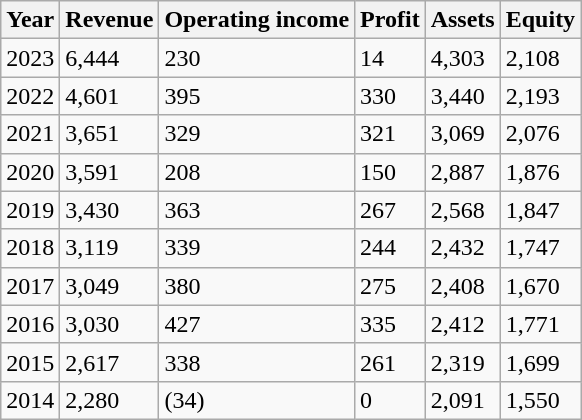<table class="wikitable">
<tr>
<th>Year</th>
<th>Revenue</th>
<th>Operating income</th>
<th>Profit</th>
<th>Assets</th>
<th>Equity</th>
</tr>
<tr>
<td>2023</td>
<td>6,444</td>
<td>230</td>
<td>14</td>
<td>4,303</td>
<td>2,108</td>
</tr>
<tr>
<td>2022</td>
<td>4,601</td>
<td>395</td>
<td>330</td>
<td>3,440</td>
<td>2,193</td>
</tr>
<tr>
<td>2021</td>
<td>3,651</td>
<td>329</td>
<td>321</td>
<td>3,069</td>
<td>2,076</td>
</tr>
<tr>
<td>2020</td>
<td>3,591</td>
<td>208</td>
<td>150</td>
<td>2,887</td>
<td>1,876</td>
</tr>
<tr>
<td>2019</td>
<td>3,430</td>
<td>363</td>
<td>267</td>
<td>2,568</td>
<td>1,847</td>
</tr>
<tr>
<td>2018</td>
<td>3,119</td>
<td>339</td>
<td>244</td>
<td>2,432</td>
<td>1,747</td>
</tr>
<tr>
<td>2017</td>
<td>3,049</td>
<td>380</td>
<td>275</td>
<td>2,408</td>
<td>1,670</td>
</tr>
<tr>
<td>2016</td>
<td>3,030</td>
<td>427</td>
<td>335</td>
<td>2,412</td>
<td>1,771</td>
</tr>
<tr>
<td>2015</td>
<td>2,617</td>
<td>338</td>
<td>261</td>
<td>2,319</td>
<td>1,699</td>
</tr>
<tr>
<td>2014</td>
<td>2,280</td>
<td>(34)</td>
<td>0</td>
<td>2,091</td>
<td>1,550</td>
</tr>
</table>
